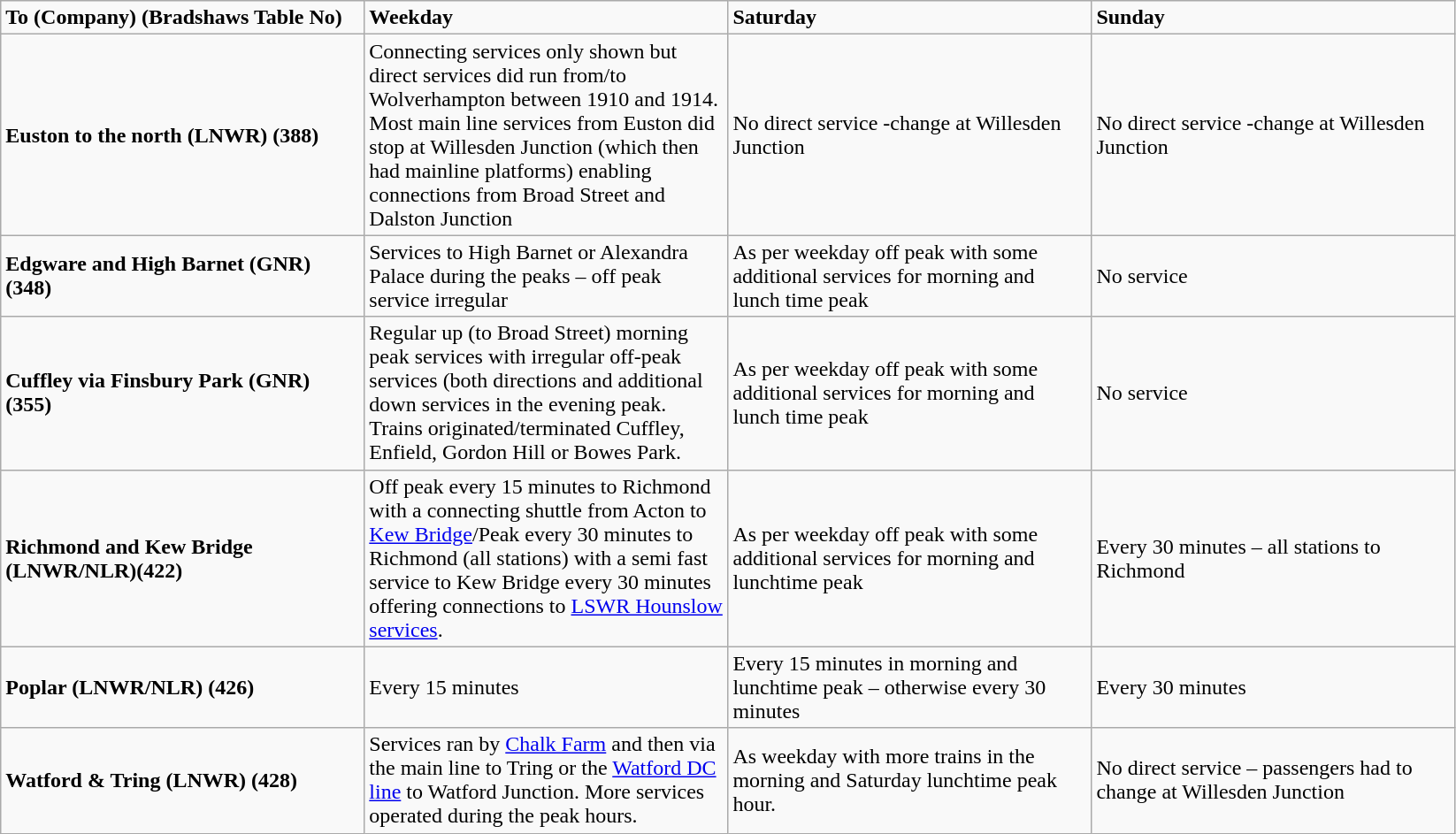<table class="wikitable">
<tr>
<td style="width: 200pt;"><strong>To (Company) (Bradshaws Table No)</strong></td>
<td style="width: 200pt;"><strong>Weekday</strong></td>
<td style="width: 200pt;"><strong>Saturday</strong></td>
<td style="width: 200pt;"><strong>Sunday</strong></td>
</tr>
<tr>
<td><strong>Euston to the north (LNWR) (388)</strong></td>
<td>Connecting services only shown but direct services did run from/to Wolverhampton between 1910 and 1914. Most main line services from Euston did stop at Willesden Junction (which then had mainline platforms) enabling connections from Broad Street and Dalston Junction</td>
<td>No direct service -change at Willesden Junction</td>
<td>No direct service -change at Willesden Junction</td>
</tr>
<tr>
<td><strong>Edgware and High Barnet (GNR) (348)</strong></td>
<td>Services to High Barnet or Alexandra Palace during the peaks – off peak service irregular</td>
<td>As per weekday off peak with some additional services for morning and lunch time peak</td>
<td>No service</td>
</tr>
<tr>
<td><strong>Cuffley via Finsbury Park (GNR) (355)</strong></td>
<td>Regular up (to Broad Street) morning peak services with irregular off-peak services (both directions and additional down services in the evening peak. Trains originated/terminated Cuffley, Enfield, Gordon Hill or Bowes Park.</td>
<td>As per weekday off peak with some additional services for morning and lunch time peak</td>
<td>No service</td>
</tr>
<tr>
<td><strong>Richmond and Kew Bridge (LNWR/NLR)(422)</strong></td>
<td>Off peak every 15 minutes to Richmond with a connecting shuttle from Acton to <a href='#'>Kew Bridge</a>/Peak every 30 minutes to Richmond (all stations) with a semi fast service to Kew Bridge every 30 minutes offering connections to <a href='#'>LSWR Hounslow services</a>.</td>
<td>As per weekday off peak with some additional services for morning and lunchtime peak</td>
<td>Every 30 minutes – all stations to Richmond</td>
</tr>
<tr>
<td><strong>Poplar (LNWR/NLR) (426)</strong></td>
<td>Every 15 minutes</td>
<td>Every 15 minutes in morning and lunchtime peak – otherwise every 30 minutes</td>
<td>Every 30 minutes</td>
</tr>
<tr>
<td><strong>Watford & Tring (LNWR) (428)</strong></td>
<td>Services ran by <a href='#'>Chalk Farm</a> and then via the main line to Tring or the <a href='#'>Watford DC line</a> to Watford Junction. More services operated during the peak hours.</td>
<td>As weekday with more trains in the morning and Saturday lunchtime peak hour.</td>
<td>No direct service – passengers had to change at Willesden Junction</td>
</tr>
</table>
